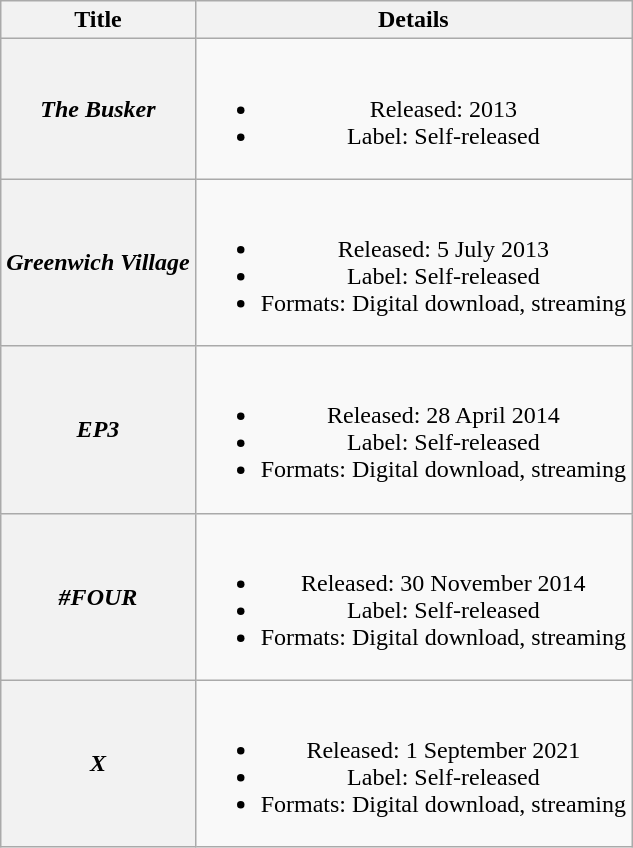<table class="wikitable plainrowheaders" style="text-align:center;" border="1">
<tr>
<th scope="col">Title</th>
<th scope="col">Details</th>
</tr>
<tr>
<th scope="row"><em>The Busker</em></th>
<td><br><ul><li>Released: 2013</li><li>Label: Self-released</li></ul></td>
</tr>
<tr>
<th scope="row"><em>Greenwich Village</em></th>
<td><br><ul><li>Released: 5 July 2013</li><li>Label: Self-released</li><li>Formats: Digital download, streaming</li></ul></td>
</tr>
<tr>
<th scope="row"><em>EP3</em></th>
<td><br><ul><li>Released: 28 April 2014</li><li>Label: Self-released</li><li>Formats: Digital download, streaming</li></ul></td>
</tr>
<tr>
<th scope="row"><em>#FOUR</em></th>
<td><br><ul><li>Released: 30 November 2014</li><li>Label: Self-released</li><li>Formats: Digital download, streaming</li></ul></td>
</tr>
<tr>
<th scope="row"><em>X</em></th>
<td><br><ul><li>Released: 1 September 2021</li><li>Label: Self-released</li><li>Formats: Digital download, streaming</li></ul></td>
</tr>
</table>
